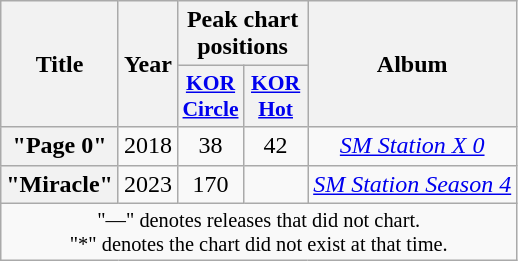<table class="wikitable plainrowheaders" style="text-align:center;">
<tr>
<th scope="col" rowspan="2">Title</th>
<th scope="col" rowspan="2">Year</th>
<th scope="col" colspan="2">Peak chart positions</th>
<th scope="col" rowspan="2">Album</th>
</tr>
<tr>
<th scope="col" style="width:2.5em;font-size:90%"><a href='#'>KOR<br>Circle</a><br></th>
<th scope="col" style="width:2.5em;font-size:90%"><a href='#'>KOR<br>Hot</a><br></th>
</tr>
<tr>
<th scope="row">"Page 0"<br></th>
<td>2018</td>
<td>38</td>
<td>42</td>
<td><em><a href='#'>SM Station X 0</a></em></td>
</tr>
<tr>
<th scope="row">"Miracle" <br></th>
<td>2023</td>
<td>170</td>
<td></td>
<td><em><a href='#'>SM Station Season 4</a></em></td>
</tr>
<tr>
<td colspan="5" style="font-size:85%">"—" denotes releases that did not chart.<br> "*" denotes the chart did not exist at that time.</td>
</tr>
</table>
